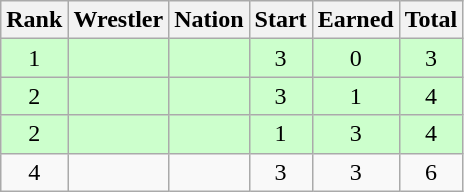<table class="wikitable sortable" style="text-align:center;">
<tr>
<th>Rank</th>
<th>Wrestler</th>
<th>Nation</th>
<th>Start</th>
<th>Earned</th>
<th>Total</th>
</tr>
<tr style="background:#cfc;">
<td>1</td>
<td align=left></td>
<td align=left></td>
<td>3</td>
<td>0</td>
<td>3</td>
</tr>
<tr style="background:#cfc;">
<td>2</td>
<td align=left></td>
<td align=left></td>
<td>3</td>
<td>1</td>
<td>4</td>
</tr>
<tr style="background:#cfc;">
<td>2</td>
<td align=left></td>
<td align=left></td>
<td>1</td>
<td>3</td>
<td>4</td>
</tr>
<tr>
<td>4</td>
<td align=left></td>
<td align=left></td>
<td>3</td>
<td>3</td>
<td>6</td>
</tr>
</table>
